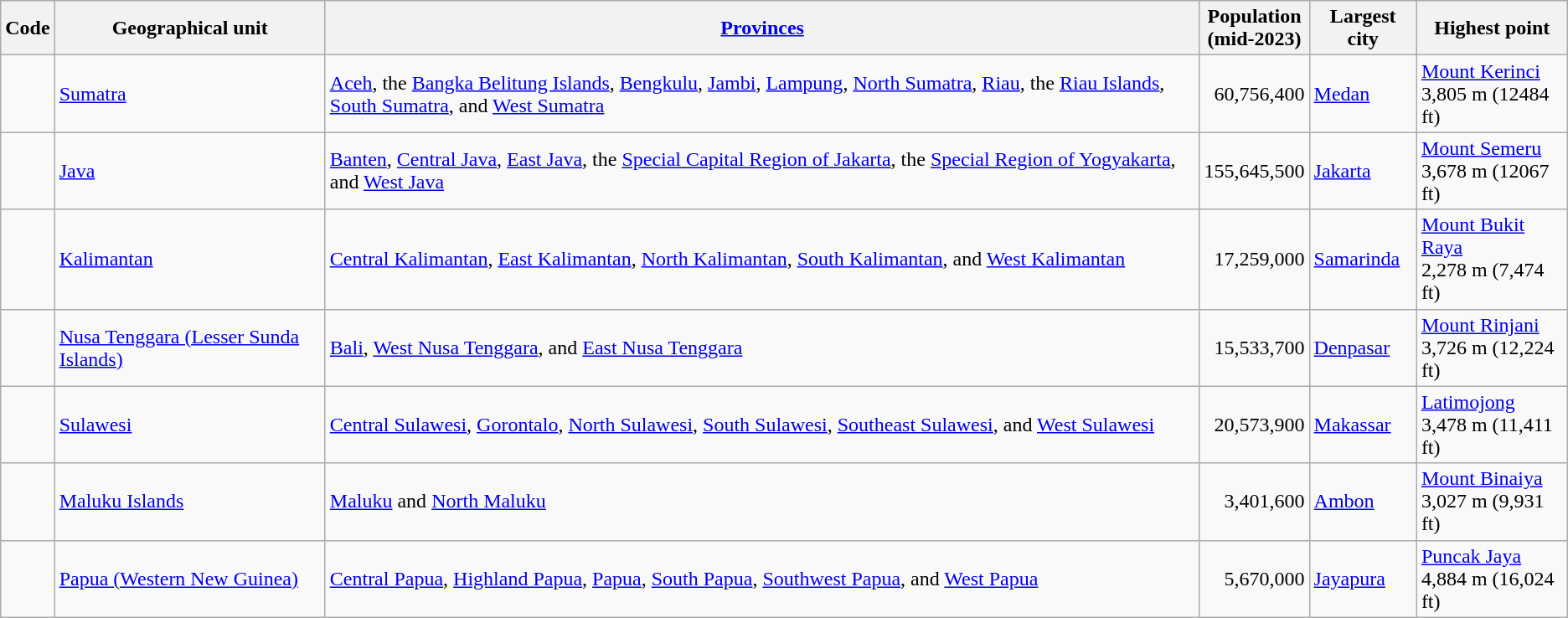<table class="sortable wikitable">
<tr>
<th>Code</th>
<th>Geographical unit</th>
<th><a href='#'>Provinces</a></th>
<th>Population<br>(mid-2023)</th>
<th>Largest city</th>
<th>Highest point</th>
</tr>
<tr>
<td></td>
<td><a href='#'>Sumatra</a></td>
<td><a href='#'>Aceh</a>, the <a href='#'>Bangka Belitung Islands</a>, <a href='#'>Bengkulu</a>, <a href='#'>Jambi</a>, <a href='#'>Lampung</a>, <a href='#'>North Sumatra</a>, <a href='#'>Riau</a>, the <a href='#'>Riau Islands</a>, <a href='#'>South Sumatra</a>, and <a href='#'>West Sumatra</a></td>
<td align="right">60,756,400</td>
<td><a href='#'>Medan</a></td>
<td><a href='#'>Mount Kerinci</a><br>3,805 m (12484 ft)</td>
</tr>
<tr>
<td></td>
<td><a href='#'>Java</a></td>
<td><a href='#'>Banten</a>, <a href='#'>Central Java</a>, <a href='#'>East Java</a>, the <a href='#'>Special Capital Region of Jakarta</a>, the <a href='#'>Special Region of Yogyakarta</a>, and <a href='#'>West Java</a></td>
<td align="right">155,645,500</td>
<td><a href='#'>Jakarta</a></td>
<td><a href='#'>Mount Semeru</a><br>3,678 m (12067 ft)</td>
</tr>
<tr>
<td></td>
<td><a href='#'>Kalimantan</a></td>
<td><a href='#'>Central Kalimantan</a>, <a href='#'>East Kalimantan</a>, <a href='#'>North Kalimantan</a>, <a href='#'>South Kalimantan</a>, and <a href='#'>West Kalimantan</a></td>
<td align="right">17,259,000</td>
<td><a href='#'>Samarinda</a></td>
<td><a href='#'>Mount Bukit Raya</a><br>2,278 m (7,474 ft)</td>
</tr>
<tr>
<td></td>
<td><a href='#'>Nusa Tenggara (Lesser Sunda Islands)</a></td>
<td><a href='#'>Bali</a>, <a href='#'>West Nusa Tenggara</a>, and <a href='#'>East Nusa Tenggara</a></td>
<td align="right">15,533,700</td>
<td><a href='#'>Denpasar</a></td>
<td><a href='#'>Mount Rinjani</a><br>3,726 m (12,224 ft)</td>
</tr>
<tr>
<td></td>
<td><a href='#'>Sulawesi</a></td>
<td><a href='#'>Central Sulawesi</a>, <a href='#'>Gorontalo</a>, <a href='#'>North Sulawesi</a>, <a href='#'>South Sulawesi</a>, <a href='#'>Southeast Sulawesi</a>, and <a href='#'>West Sulawesi</a></td>
<td align="right">20,573,900</td>
<td><a href='#'>Makassar</a></td>
<td><a href='#'>Latimojong</a><br>3,478 m (11,411 ft)</td>
</tr>
<tr>
<td></td>
<td><a href='#'>Maluku Islands</a></td>
<td><a href='#'>Maluku</a> and <a href='#'>North Maluku</a></td>
<td align="right">3,401,600</td>
<td><a href='#'>Ambon</a></td>
<td><a href='#'>Mount Binaiya</a><br>3,027 m (9,931 ft)</td>
</tr>
<tr>
<td></td>
<td><a href='#'>Papua (Western New Guinea)</a></td>
<td><a href='#'>Central Papua</a>, <a href='#'>Highland Papua</a>, <a href='#'>Papua</a>, <a href='#'>South Papua</a>, <a href='#'>Southwest Papua</a>, and <a href='#'>West Papua</a></td>
<td align="right">5,670,000</td>
<td><a href='#'>Jayapura</a></td>
<td><a href='#'>Puncak Jaya</a><br>4,884 m (16,024 ft)</td>
</tr>
</table>
